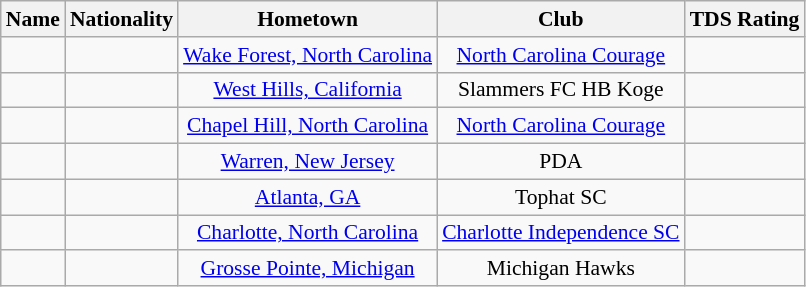<table class="wikitable" style="font-size:90%; text-align: center;" border="1">
<tr>
<th>Name</th>
<th>Nationality</th>
<th>Hometown</th>
<th>Club</th>
<th>TDS Rating</th>
</tr>
<tr>
<td></td>
<td></td>
<td><a href='#'>Wake Forest, North Carolina</a></td>
<td><a href='#'>North Carolina Courage</a></td>
<td></td>
</tr>
<tr>
<td></td>
<td></td>
<td><a href='#'>West Hills, California</a></td>
<td>Slammers FC HB Koge</td>
<td></td>
</tr>
<tr>
<td></td>
<td></td>
<td><a href='#'>Chapel Hill, North Carolina</a></td>
<td><a href='#'>North Carolina Courage</a></td>
<td></td>
</tr>
<tr>
<td></td>
<td></td>
<td><a href='#'>Warren, New Jersey</a></td>
<td>PDA</td>
<td></td>
</tr>
<tr>
<td></td>
<td></td>
<td><a href='#'>Atlanta, GA</a></td>
<td>Tophat SC</td>
<td></td>
</tr>
<tr>
<td></td>
<td></td>
<td><a href='#'>Charlotte, North Carolina</a></td>
<td><a href='#'>Charlotte Independence SC</a></td>
<td></td>
</tr>
<tr>
<td></td>
<td></td>
<td><a href='#'>Grosse Pointe, Michigan</a></td>
<td>Michigan Hawks</td>
<td></td>
</tr>
</table>
